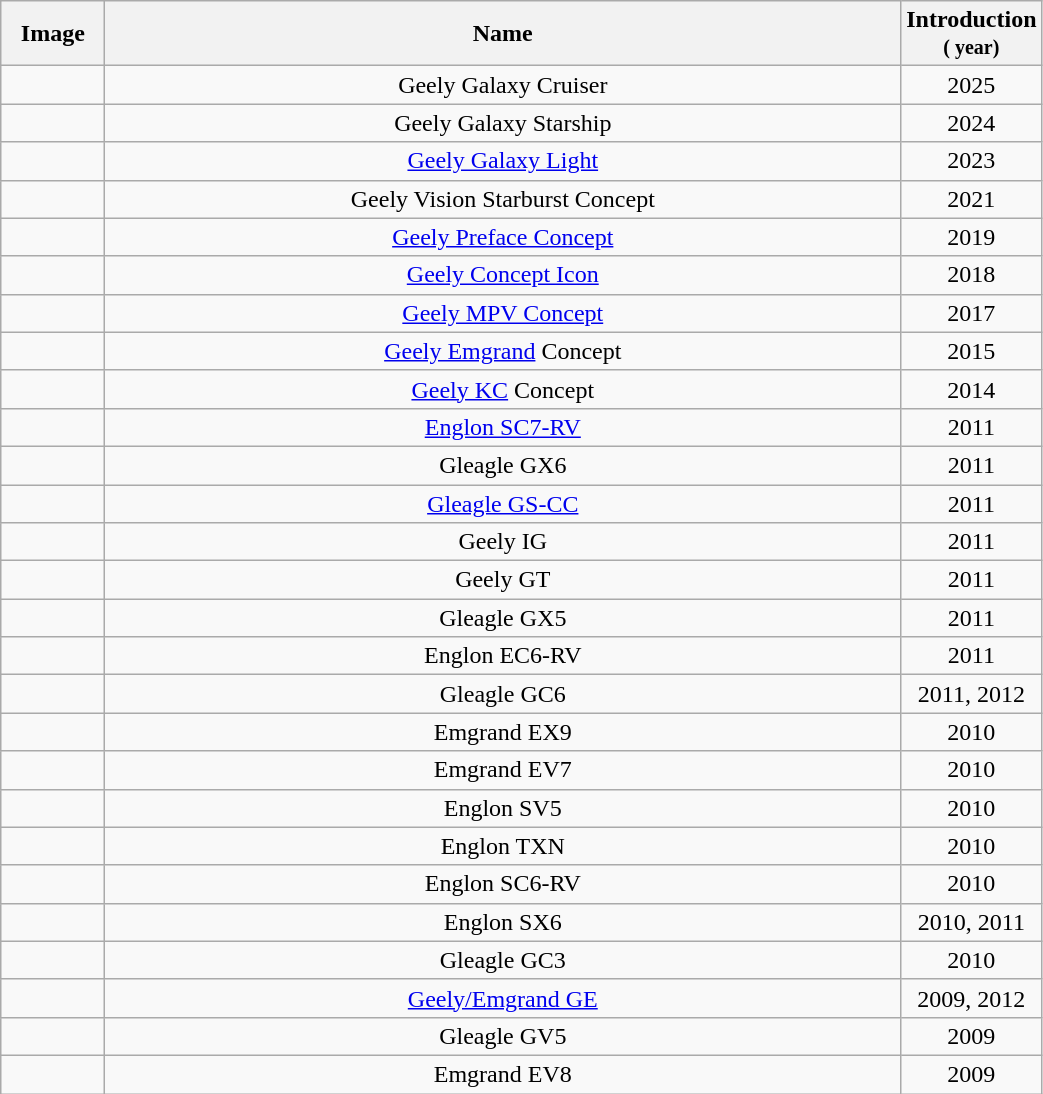<table class="wikitable" style="text-align: center; width: 55%">
<tr>
<th class="unsortable" width="10%">Image</th>
<th>Name</th>
<th width="6%">Introduction<br><small>( year)</small></th>
</tr>
<tr>
<td></td>
<td>Geely Galaxy Cruiser</td>
<td>2025</td>
</tr>
<tr>
<td></td>
<td>Geely Galaxy Starship</td>
<td>2024</td>
</tr>
<tr>
<td></td>
<td><a href='#'>Geely Galaxy Light</a></td>
<td>2023</td>
</tr>
<tr>
<td></td>
<td>Geely Vision Starburst Concept</td>
<td>2021</td>
</tr>
<tr>
<td></td>
<td><a href='#'>Geely Preface Concept</a></td>
<td>2019</td>
</tr>
<tr>
<td></td>
<td><a href='#'>Geely Concept Icon</a></td>
<td>2018</td>
</tr>
<tr>
<td></td>
<td><a href='#'>Geely MPV Concept</a></td>
<td>2017</td>
</tr>
<tr>
<td></td>
<td><a href='#'>Geely Emgrand</a> Concept</td>
<td>2015</td>
</tr>
<tr>
<td></td>
<td><a href='#'>Geely KC</a> Concept</td>
<td>2014</td>
</tr>
<tr>
<td></td>
<td><a href='#'>Englon SC7-RV</a></td>
<td>2011</td>
</tr>
<tr>
<td></td>
<td>Gleagle GX6</td>
<td>2011</td>
</tr>
<tr>
<td></td>
<td><a href='#'>Gleagle GS-CC</a></td>
<td>2011</td>
</tr>
<tr>
<td></td>
<td>Geely IG</td>
<td>2011</td>
</tr>
<tr>
<td></td>
<td>Geely GT</td>
<td>2011</td>
</tr>
<tr>
<td></td>
<td>Gleagle GX5</td>
<td>2011</td>
</tr>
<tr>
<td></td>
<td>Englon EC6-RV</td>
<td>2011</td>
</tr>
<tr>
<td></td>
<td>Gleagle GC6</td>
<td>2011, 2012</td>
</tr>
<tr>
<td></td>
<td>Emgrand EX9</td>
<td>2010</td>
</tr>
<tr>
<td></td>
<td>Emgrand EV7</td>
<td>2010</td>
</tr>
<tr>
<td></td>
<td>Englon SV5</td>
<td>2010</td>
</tr>
<tr>
<td></td>
<td>Englon TXN</td>
<td>2010</td>
</tr>
<tr>
<td></td>
<td>Englon SC6-RV</td>
<td>2010</td>
</tr>
<tr>
<td></td>
<td>Englon SX6</td>
<td>2010, 2011</td>
</tr>
<tr>
<td></td>
<td>Gleagle GC3</td>
<td>2010</td>
</tr>
<tr>
<td></td>
<td><a href='#'>Geely/Emgrand GE</a></td>
<td>2009, 2012</td>
</tr>
<tr>
<td></td>
<td>Gleagle GV5</td>
<td>2009</td>
</tr>
<tr>
<td></td>
<td>Emgrand EV8</td>
<td>2009</td>
</tr>
</table>
